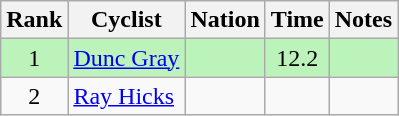<table class="wikitable sortable" style="text-align:center">
<tr>
<th>Rank</th>
<th>Cyclist</th>
<th>Nation</th>
<th>Time</th>
<th>Notes</th>
</tr>
<tr style="background:#bbf3bb;">
<td>1</td>
<td align=left><a href='#'>Dunc Gray</a></td>
<td align=left></td>
<td>12.2</td>
<td></td>
</tr>
<tr>
<td>2</td>
<td align=left><a href='#'>Ray Hicks</a></td>
<td align=left></td>
<td></td>
<td></td>
</tr>
</table>
